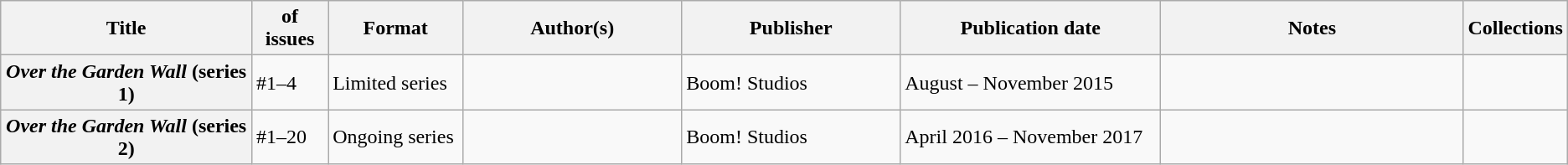<table class="wikitable">
<tr>
<th>Title</th>
<th style="width:40pt"> of issues</th>
<th style="width:75pt">Format</th>
<th style="width:125pt">Author(s)</th>
<th style="width:125pt">Publisher</th>
<th style="width:150pt">Publication date</th>
<th style="width:175pt">Notes</th>
<th>Collections</th>
</tr>
<tr>
<th><em>Over the Garden Wall</em> (series 1)</th>
<td>#1–4</td>
<td>Limited series</td>
<td></td>
<td>Boom! Studios</td>
<td>August – November 2015</td>
<td></td>
<td></td>
</tr>
<tr>
<th><em>Over the Garden Wall</em> (series 2)</th>
<td>#1–20</td>
<td>Ongoing series</td>
<td></td>
<td>Boom! Studios</td>
<td>April 2016 – November 2017</td>
<td></td>
<td></td>
</tr>
</table>
